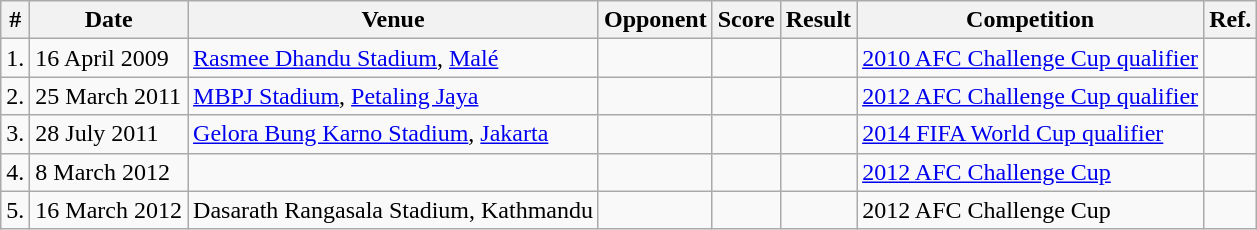<table class="wikitable">
<tr>
<th>#</th>
<th>Date</th>
<th>Venue</th>
<th>Opponent</th>
<th>Score</th>
<th>Result</th>
<th>Competition</th>
<th>Ref.</th>
</tr>
<tr>
<td>1.</td>
<td>16 April 2009</td>
<td><a href='#'>Rasmee Dhandu Stadium</a>, <a href='#'>Malé</a></td>
<td></td>
<td></td>
<td></td>
<td><a href='#'>2010 AFC Challenge Cup qualifier</a></td>
<td></td>
</tr>
<tr>
<td>2.</td>
<td>25 March 2011</td>
<td><a href='#'>MBPJ Stadium</a>, <a href='#'>Petaling Jaya</a></td>
<td></td>
<td></td>
<td></td>
<td><a href='#'>2012 AFC Challenge Cup qualifier</a></td>
<td></td>
</tr>
<tr>
<td>3.</td>
<td>28 July 2011</td>
<td><a href='#'>Gelora Bung Karno Stadium</a>, <a href='#'>Jakarta</a></td>
<td></td>
<td></td>
<td></td>
<td><a href='#'>2014 FIFA World Cup qualifier</a></td>
<td></td>
</tr>
<tr>
<td>4.</td>
<td>8 March 2012</td>
<td></td>
<td></td>
<td></td>
<td></td>
<td><a href='#'>2012 AFC Challenge Cup</a></td>
<td></td>
</tr>
<tr>
<td>5.</td>
<td>16 March 2012</td>
<td>Dasarath Rangasala Stadium, Kathmandu</td>
<td></td>
<td></td>
<td></td>
<td>2012 AFC Challenge Cup</td>
<td></td>
</tr>
</table>
